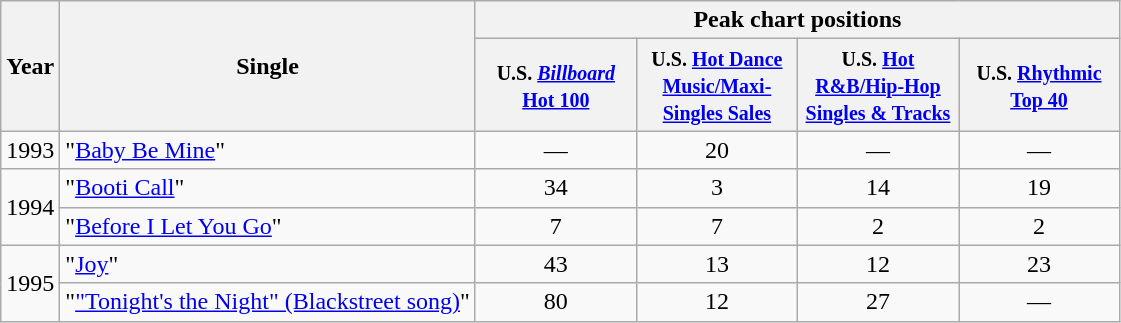<table class="wikitable">
<tr>
<th rowspan="2">Year</th>
<th rowspan="2">Single</th>
<th colspan="4">Peak chart positions</th>
</tr>
<tr>
<th width="100"><small>U.S. <a href='#'><em>Billboard</em> Hot 100</a></small></th>
<th width="100"><small>U.S. <a href='#'>Hot Dance Music/Maxi-Singles Sales</a></small></th>
<th width="100"><small>U.S. <a href='#'>Hot R&B/Hip-Hop Singles & Tracks</a></small></th>
<th width="100"><small>U.S. <a href='#'>Rhythmic Top 40</a></small></th>
</tr>
<tr>
<td align="center">1993</td>
<td align="left">"<a href='#'>Baby Be Mine</a>"</td>
<td align="center">—</td>
<td align="center">20</td>
<td align="center">—</td>
<td align="center">—</td>
</tr>
<tr>
<td align="center" rowspan="2">1994</td>
<td align="left">"<a href='#'>Booti Call</a>"</td>
<td align="center">34</td>
<td align="center">3</td>
<td align="center">14</td>
<td align="center">19</td>
</tr>
<tr>
<td align="left">"<a href='#'>Before I Let You Go</a>"</td>
<td align="center">7</td>
<td align="center">7</td>
<td align="center">2</td>
<td align="center">2</td>
</tr>
<tr>
<td align="center" rowspan="2">1995</td>
<td align="left">"<a href='#'>Joy</a>"</td>
<td align="center">43</td>
<td align="center">13</td>
<td align="center">12</td>
<td align="center">23</td>
</tr>
<tr>
<td align="left">"<a href='#'>"Tonight's the Night" (Blackstreet song)</a>"</td>
<td align="center">80</td>
<td align="center">12</td>
<td align="center">27</td>
<td align="center">—</td>
</tr>
</table>
